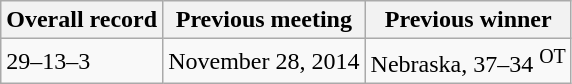<table class="wikitable">
<tr>
<th>Overall record</th>
<th>Previous meeting</th>
<th>Previous winner</th>
</tr>
<tr>
<td>29–13–3</td>
<td>November 28, 2014</td>
<td>Nebraska, 37–34 <sup>OT</sup></td>
</tr>
</table>
